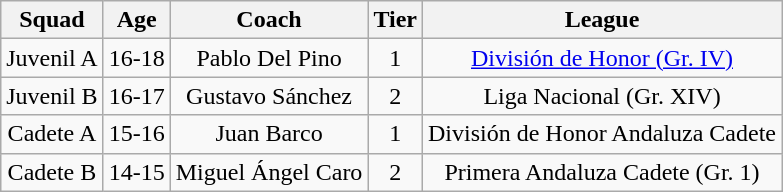<table class="wikitable" style="text-align: center;">
<tr>
<th>Squad</th>
<th>Age</th>
<th>Coach</th>
<th>Tier</th>
<th>League</th>
</tr>
<tr>
<td>Juvenil A</td>
<td>16-18</td>
<td>Pablo Del Pino</td>
<td>1</td>
<td><a href='#'>División de Honor (Gr. IV)</a></td>
</tr>
<tr>
<td>Juvenil B</td>
<td>16-17</td>
<td>Gustavo Sánchez</td>
<td>2</td>
<td>Liga Nacional (Gr. XIV)</td>
</tr>
<tr>
<td>Cadete A</td>
<td>15-16</td>
<td>Juan Barco</td>
<td>1</td>
<td>División de Honor Andaluza Cadete</td>
</tr>
<tr>
<td>Cadete B</td>
<td>14-15</td>
<td>Miguel Ángel Caro</td>
<td>2</td>
<td>Primera Andaluza Cadete (Gr. 1)</td>
</tr>
</table>
